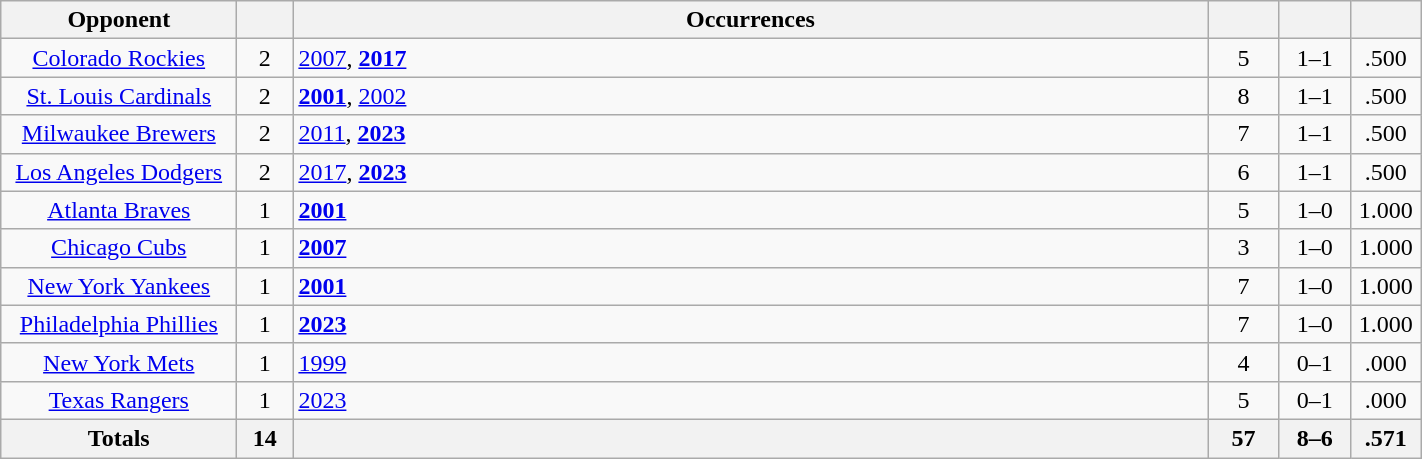<table class="wikitable sortable" style="text-align: center; width: 75%;">
<tr>
<th width="150">Opponent</th>
<th width="30"></th>
<th>Occurrences</th>
<th width="40"></th>
<th width="40"></th>
<th width="40"></th>
</tr>
<tr>
<td><a href='#'>Colorado Rockies</a></td>
<td>2</td>
<td align=left><a href='#'>2007</a>, <strong><a href='#'>2017</a></strong></td>
<td>5</td>
<td>1–1</td>
<td>.500</td>
</tr>
<tr>
<td><a href='#'>St. Louis Cardinals</a></td>
<td>2</td>
<td align=left><strong><a href='#'>2001</a></strong>, <a href='#'>2002</a></td>
<td>8</td>
<td>1–1</td>
<td>.500</td>
</tr>
<tr>
<td><a href='#'>Milwaukee Brewers</a></td>
<td>2</td>
<td align=left><a href='#'>2011</a>, <strong><a href='#'>2023</a></strong></td>
<td>7</td>
<td>1–1</td>
<td>.500</td>
</tr>
<tr>
<td><a href='#'>Los Angeles Dodgers</a></td>
<td>2</td>
<td align=left><a href='#'>2017</a>, <strong><a href='#'>2023</a></strong></td>
<td>6</td>
<td>1–1</td>
<td>.500</td>
</tr>
<tr>
<td><a href='#'>Atlanta Braves</a></td>
<td>1</td>
<td align=left><strong><a href='#'>2001</a></strong></td>
<td>5</td>
<td>1–0</td>
<td>1.000</td>
</tr>
<tr>
<td><a href='#'>Chicago Cubs</a></td>
<td>1</td>
<td align=left><strong><a href='#'>2007</a></strong></td>
<td>3</td>
<td>1–0</td>
<td>1.000</td>
</tr>
<tr>
<td><a href='#'>New York Yankees</a></td>
<td>1</td>
<td align=left><strong><a href='#'>2001</a></strong></td>
<td>7</td>
<td>1–0</td>
<td>1.000</td>
</tr>
<tr>
<td><a href='#'>Philadelphia Phillies</a></td>
<td>1</td>
<td align=left><strong><a href='#'>2023</a></strong></td>
<td>7</td>
<td>1–0</td>
<td>1.000</td>
</tr>
<tr>
<td><a href='#'>New York Mets</a></td>
<td>1</td>
<td align=left><a href='#'>1999</a></td>
<td>4</td>
<td>0–1</td>
<td>.000</td>
</tr>
<tr>
<td><a href='#'>Texas Rangers</a></td>
<td>1</td>
<td align=left><a href='#'>2023</a></td>
<td>5</td>
<td>0–1</td>
<td>.000</td>
</tr>
<tr>
<th width="150">Totals</th>
<th width="30">14</th>
<th></th>
<th width="40">57</th>
<th width="40">8–6</th>
<th width="40">.571</th>
</tr>
</table>
